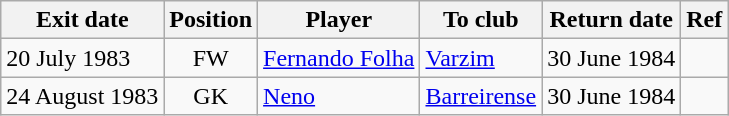<table class="wikitable">
<tr>
<th>Exit date</th>
<th>Position</th>
<th>Player</th>
<th>To club</th>
<th>Return date</th>
<th>Ref</th>
</tr>
<tr>
<td>20 July 1983</td>
<td style="text-align:center;">FW</td>
<td style="text-align:left;"><a href='#'>Fernando Folha</a></td>
<td style="text-align:left;"><a href='#'>Varzim</a></td>
<td>30 June 1984</td>
<td></td>
</tr>
<tr>
<td>24 August 1983</td>
<td style="text-align:center;">GK</td>
<td style="text-align:left;"><a href='#'>Neno</a></td>
<td style="text-align:left;"><a href='#'>Barreirense</a></td>
<td>30 June 1984</td>
<td></td>
</tr>
</table>
